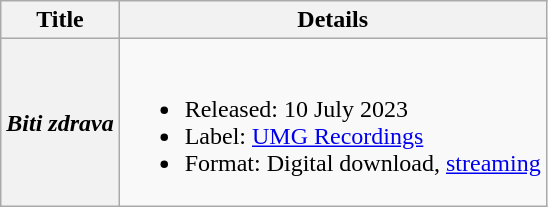<table class="wikitable plainrowheaders" style="text-align:center;">
<tr>
<th scope="col" rowspan="1">Title</th>
<th scope="col" rowspan="1">Details</th>
</tr>
<tr>
<th scope="row"><em>Biti zdrava</em><br></th>
<td align="left"><br><ul><li>Released: 10 July 2023</li><li>Label: <a href='#'>UMG Recordings</a></li><li>Format: Digital download, <a href='#'>streaming</a></li></ul></td>
</tr>
</table>
